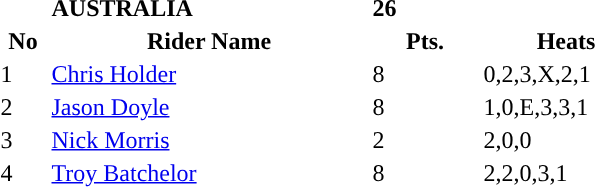<table class="toccolours">
<tr>
<td></td>
<td><strong>AUSTRALIA</strong></td>
<td><strong>26</strong></td>
</tr>
<tr style="background-color:">
<th width=30px>No</th>
<th width=210px>Rider Name</th>
<th width=70px>Pts.</th>
<th width=110px>Heats</th>
</tr>
<tr style="background-color:">
<td>1</td>
<td><a href='#'>Chris Holder</a></td>
<td>8</td>
<td>0,2,3,X,2,1</td>
</tr>
<tr style="background-color:">
<td>2</td>
<td><a href='#'>Jason Doyle</a></td>
<td>8</td>
<td>1,0,E,3,3,1</td>
</tr>
<tr style="background-color:">
<td>3</td>
<td><a href='#'>Nick Morris</a></td>
<td>2</td>
<td>2,0,0</td>
</tr>
<tr style="background-color:">
<td>4</td>
<td><a href='#'>Troy Batchelor</a></td>
<td>8</td>
<td>2,2,0,3,1</td>
</tr>
</table>
